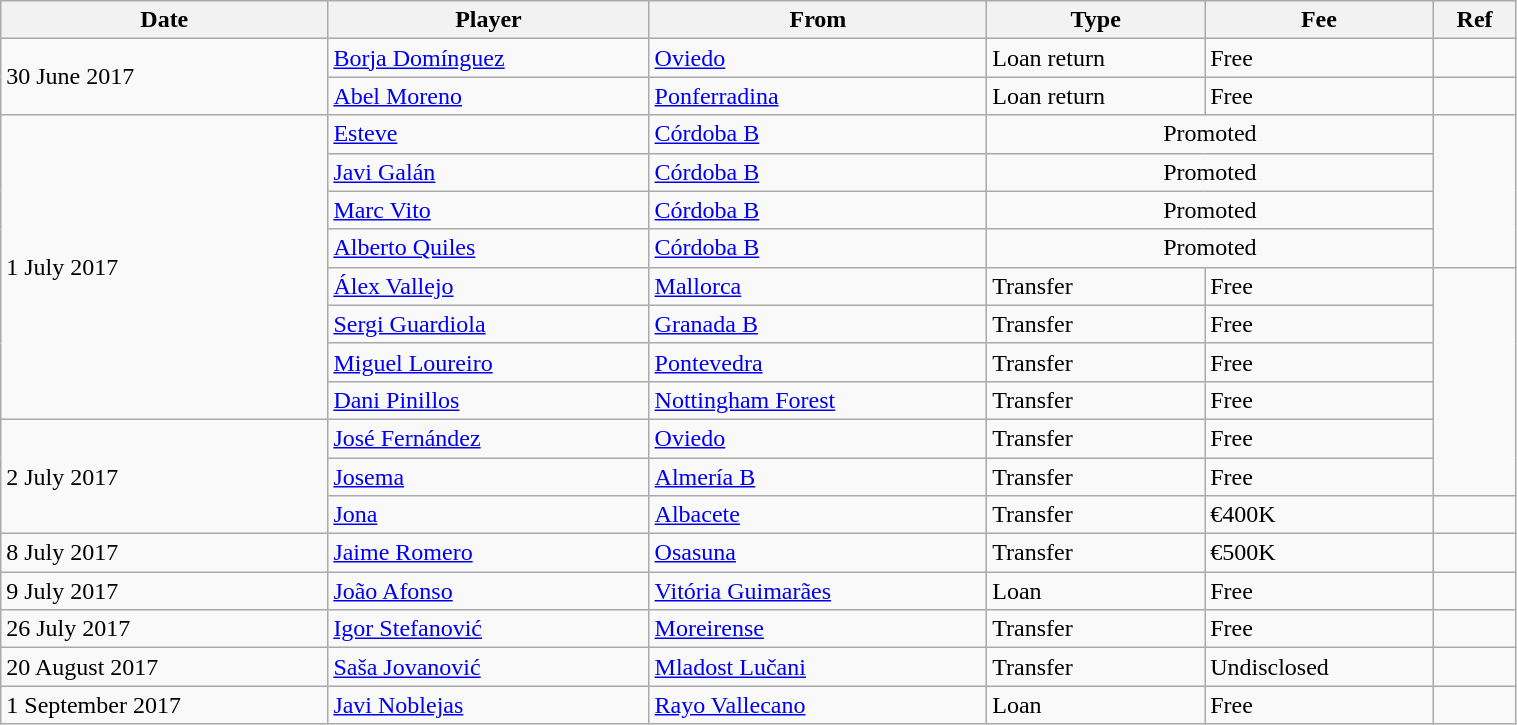<table class="wikitable" style="width:80%;">
<tr>
<th>Date</th>
<th>Player</th>
<th>From</th>
<th>Type</th>
<th>Fee</th>
<th>Ref</th>
</tr>
<tr>
<td rowspan="2">30 June 2017</td>
<td> <a href='#'>Borja Domínguez</a></td>
<td> <a href='#'>Oviedo</a></td>
<td>Loan return</td>
<td>Free</td>
<td></td>
</tr>
<tr>
<td> <a href='#'>Abel Moreno</a></td>
<td> <a href='#'>Ponferradina</a></td>
<td>Loan return</td>
<td>Free</td>
<td></td>
</tr>
<tr>
<td rowspan="8">1 July 2017</td>
<td> <a href='#'>Esteve</a></td>
<td> <a href='#'>Córdoba B</a></td>
<td colspan="2" style="text-align:center;">Promoted</td>
<td rowspan="4"></td>
</tr>
<tr>
<td> <a href='#'>Javi Galán</a></td>
<td> <a href='#'>Córdoba B</a></td>
<td colspan="2" style="text-align:center;">Promoted</td>
</tr>
<tr>
<td> <a href='#'>Marc Vito</a></td>
<td> <a href='#'>Córdoba B</a></td>
<td colspan="2" style="text-align:center;">Promoted</td>
</tr>
<tr>
<td> <a href='#'>Alberto Quiles</a></td>
<td> <a href='#'>Córdoba B</a></td>
<td colspan="2" style="text-align:center;">Promoted</td>
</tr>
<tr>
<td> <a href='#'>Álex Vallejo</a></td>
<td> <a href='#'>Mallorca</a></td>
<td>Transfer</td>
<td>Free</td>
<td rowspan="6"></td>
</tr>
<tr>
<td> <a href='#'>Sergi Guardiola</a></td>
<td> <a href='#'>Granada B</a></td>
<td>Transfer</td>
<td>Free</td>
</tr>
<tr>
<td> <a href='#'>Miguel Loureiro</a></td>
<td> <a href='#'>Pontevedra</a></td>
<td>Transfer</td>
<td>Free</td>
</tr>
<tr>
<td> <a href='#'>Dani Pinillos</a></td>
<td> <a href='#'>Nottingham Forest</a></td>
<td>Transfer</td>
<td>Free</td>
</tr>
<tr>
<td rowspan="3">2 July 2017</td>
<td> <a href='#'>José Fernández</a></td>
<td> <a href='#'>Oviedo</a></td>
<td>Transfer</td>
<td>Free</td>
</tr>
<tr>
<td> <a href='#'>Josema</a></td>
<td> <a href='#'>Almería B</a></td>
<td>Transfer</td>
<td>Free</td>
</tr>
<tr>
<td> <a href='#'>Jona</a></td>
<td> <a href='#'>Albacete</a></td>
<td>Transfer</td>
<td>€400K</td>
<td></td>
</tr>
<tr>
<td>8 July 2017</td>
<td> <a href='#'>Jaime Romero</a></td>
<td> <a href='#'>Osasuna</a></td>
<td>Transfer</td>
<td>€500K</td>
<td></td>
</tr>
<tr>
<td>9 July 2017</td>
<td> <a href='#'>João Afonso</a></td>
<td> <a href='#'>Vitória Guimarães</a></td>
<td>Loan</td>
<td>Free</td>
<td></td>
</tr>
<tr>
<td>26 July 2017</td>
<td> <a href='#'>Igor Stefanović</a></td>
<td> <a href='#'>Moreirense</a></td>
<td>Transfer</td>
<td>Free</td>
<td></td>
</tr>
<tr>
<td>20 August 2017</td>
<td> <a href='#'>Saša Jovanović</a></td>
<td> <a href='#'>Mladost Lučani</a></td>
<td>Transfer</td>
<td>Undisclosed</td>
<td></td>
</tr>
<tr>
<td>1 September 2017</td>
<td> <a href='#'>Javi Noblejas</a></td>
<td> <a href='#'>Rayo Vallecano</a></td>
<td>Loan</td>
<td>Free</td>
<td></td>
</tr>
</table>
